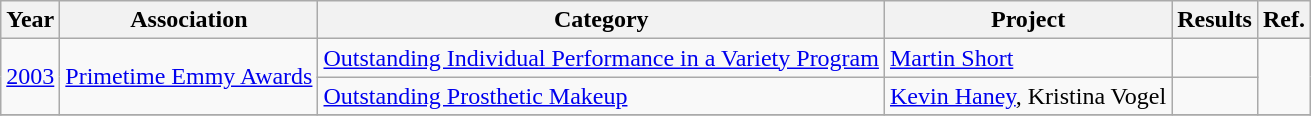<table class="wikitable">
<tr>
<th>Year</th>
<th>Association</th>
<th>Category</th>
<th>Project</th>
<th>Results</th>
<th>Ref.</th>
</tr>
<tr>
<td rowspan=2><a href='#'>2003</a></td>
<td rowspan=2><a href='#'>Primetime Emmy Awards</a></td>
<td><a href='#'>Outstanding Individual Performance in a Variety Program</a></td>
<td><a href='#'>Martin Short</a></td>
<td></td>
<td rowspan=2></td>
</tr>
<tr>
<td><a href='#'>Outstanding Prosthetic Makeup</a></td>
<td><a href='#'>Kevin Haney</a>, Kristina Vogel</td>
<td></td>
</tr>
<tr>
</tr>
</table>
